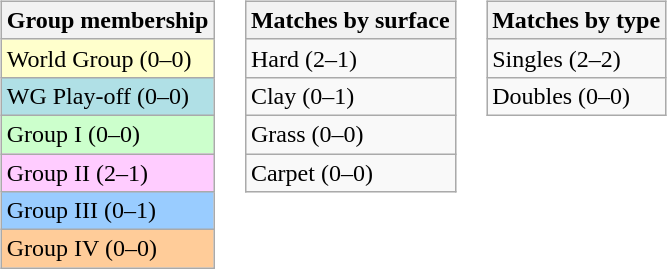<table>
<tr valign=top>
<td><br><table class=wikitable>
<tr>
<th>Group membership</th>
</tr>
<tr bgcolor=#FFFFCC>
<td>World Group (0–0)</td>
</tr>
<tr style="background:#B0E0E6;">
<td>WG Play-off (0–0)</td>
</tr>
<tr bgcolor=#CCFFCC>
<td>Group I (0–0)</td>
</tr>
<tr bgcolor=#FFCCFF>
<td>Group II (2–1)</td>
</tr>
<tr bgcolor=#99CCFF>
<td>Group III (0–1)</td>
</tr>
<tr bgcolor=#FFCC99>
<td>Group IV (0–0)</td>
</tr>
</table>
</td>
<td><br><table class=wikitable>
<tr>
<th>Matches by surface</th>
</tr>
<tr>
<td>Hard (2–1)</td>
</tr>
<tr>
<td>Clay (0–1)</td>
</tr>
<tr>
<td>Grass (0–0)</td>
</tr>
<tr>
<td>Carpet (0–0)</td>
</tr>
</table>
</td>
<td><br><table class=wikitable>
<tr>
<th>Matches by type</th>
</tr>
<tr>
<td>Singles (2–2)</td>
</tr>
<tr>
<td>Doubles (0–0)</td>
</tr>
</table>
</td>
</tr>
</table>
